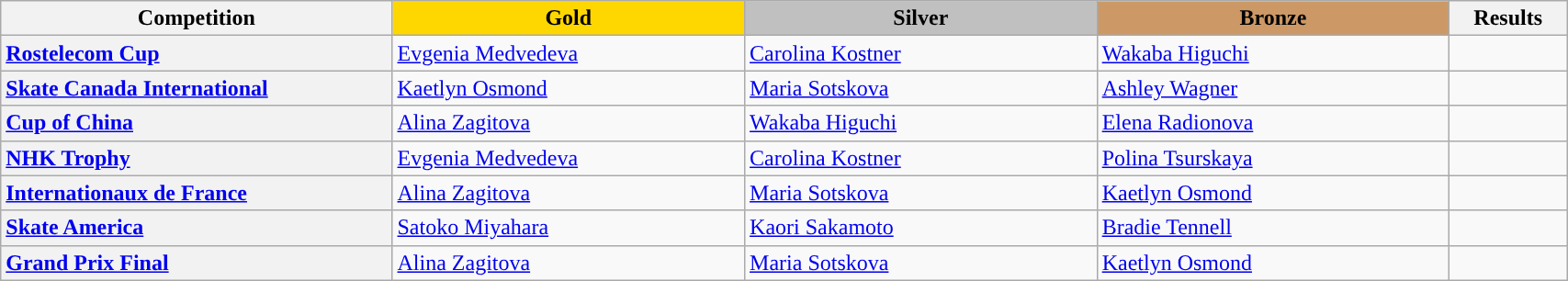<table class="wikitable unsortable" style="text-align:left; width:90%">
<tr>
<th scope="col" style="text-align:center; width:25%;">Competition</th>
<td scope="col" style="text-align:center; width:22.5%; background:gold"><strong>Gold</strong></td>
<td scope="col" style="text-align:center; width:22.5%; background:silver"><strong>Silver</strong></td>
<td scope="col" style="text-align:center; width:22.5%; background:#c96"><strong>Bronze</strong></td>
<th scope="col" style="text-align:center; width:7.5%;">Results</th>
</tr>
<tr>
<th scope="row" style="text-align:left"> <a href='#'>Rostelecom Cup</a></th>
<td> <a href='#'>Evgenia Medvedeva</a></td>
<td> <a href='#'>Carolina Kostner</a></td>
<td> <a href='#'>Wakaba Higuchi</a></td>
<td></td>
</tr>
<tr>
<th scope="row" style="text-align:left"> <a href='#'>Skate Canada International</a></th>
<td> <a href='#'>Kaetlyn Osmond</a></td>
<td> <a href='#'>Maria Sotskova</a></td>
<td> <a href='#'>Ashley Wagner</a></td>
<td></td>
</tr>
<tr>
<th scope="row" style="text-align:left"> <a href='#'>Cup of China</a></th>
<td> <a href='#'>Alina Zagitova</a></td>
<td> <a href='#'>Wakaba Higuchi</a></td>
<td> <a href='#'>Elena Radionova</a></td>
<td></td>
</tr>
<tr>
<th scope="row" style="text-align:left"> <a href='#'>NHK Trophy</a></th>
<td> <a href='#'>Evgenia Medvedeva</a></td>
<td> <a href='#'>Carolina Kostner</a></td>
<td> <a href='#'>Polina Tsurskaya</a></td>
<td></td>
</tr>
<tr>
<th scope="row" style="text-align:left"> <a href='#'>Internationaux de France</a></th>
<td> <a href='#'>Alina Zagitova</a></td>
<td> <a href='#'>Maria Sotskova</a></td>
<td> <a href='#'>Kaetlyn Osmond</a></td>
<td></td>
</tr>
<tr>
<th scope="row" style="text-align:left"> <a href='#'>Skate America</a></th>
<td> <a href='#'>Satoko Miyahara</a></td>
<td> <a href='#'>Kaori Sakamoto</a></td>
<td> <a href='#'>Bradie Tennell</a></td>
<td></td>
</tr>
<tr>
<th scope="row" style="text-align:left"> <a href='#'>Grand Prix Final</a></th>
<td> <a href='#'>Alina Zagitova</a></td>
<td> <a href='#'>Maria Sotskova</a></td>
<td> <a href='#'>Kaetlyn Osmond</a></td>
<td></td>
</tr>
</table>
